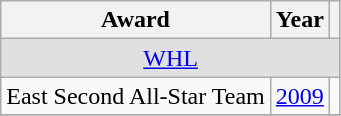<table class="wikitable">
<tr>
<th>Award</th>
<th>Year</th>
<th></th>
</tr>
<tr ALIGN="center" bgcolor="#e0e0e0">
<td colspan="3"><a href='#'>WHL</a></td>
</tr>
<tr>
<td>East Second All-Star Team</td>
<td><a href='#'>2009</a></td>
<td></td>
</tr>
<tr>
</tr>
</table>
